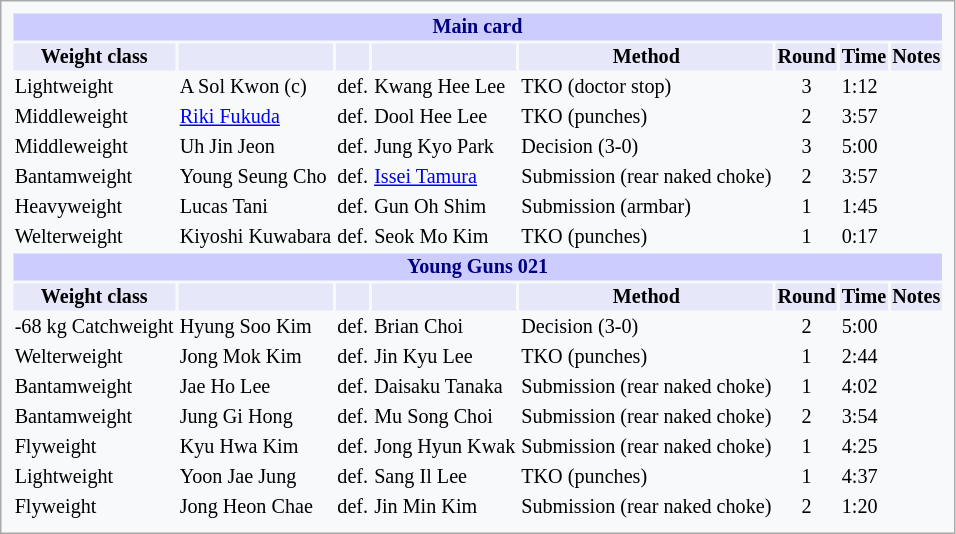<table style="font-size: 84%; border: 1px solid darkgray; padding: 0.43em; background-color: #F8F9FA;">
<tr>
<th colspan="8" style="background-color: #ccf; color: #000080; text-align: center;">Main card</th>
</tr>
<tr>
<th colspan="1" style="background-color: #E6E8FA; color: #000000; text-align: center;">Weight class</th>
<th colspan="1" style="background-color: #E6E8FA; color: #000000; text-align: center;"></th>
<th colspan="1" style="background-color: #E6E8FA; color: #000000; text-align: center;"></th>
<th colspan="1" style="background-color: #E6E8FA; color: #000000; text-align: center;"></th>
<th colspan="1" style="background-color: #E6E8FA; color: #000000; text-align: center;">Method</th>
<th colspan="1" style="background-color: #E6E8FA; color: #000000; text-align: center;">Round</th>
<th colspan="1" style="background-color: #E6E8FA; color: #000000; text-align: center;">Time</th>
<th colspan="1" style="background-color: #E6E8FA; color: #000000; text-align: center;">Notes</th>
</tr>
<tr>
<td>Lightweight</td>
<td> A Sol Kwon (c)</td>
<td>def.</td>
<td> Kwang Hee Lee</td>
<td>TKO (doctor stop)</td>
<td align="center">3</td>
<td>1:12</td>
<td></td>
</tr>
<tr>
<td>Middleweight</td>
<td> <a href='#'>Riki Fukuda</a></td>
<td>def.</td>
<td> Dool Hee Lee</td>
<td>TKO (punches)</td>
<td align="center">2</td>
<td>3:57</td>
<td></td>
</tr>
<tr>
<td>Middleweight</td>
<td> Uh Jin Jeon</td>
<td>def.</td>
<td> Jung Kyo Park</td>
<td>Decision (3-0)</td>
<td align="center">3</td>
<td>5:00</td>
<td></td>
</tr>
<tr>
<td>Bantamweight</td>
<td> Young Seung Cho</td>
<td>def.</td>
<td> <a href='#'>Issei Tamura</a></td>
<td>Submission (rear naked choke)</td>
<td align="center">2</td>
<td>3:57</td>
<td></td>
</tr>
<tr>
<td>Heavyweight</td>
<td> Lucas Tani</td>
<td>def.</td>
<td> Gun Oh Shim</td>
<td>Submission (armbar)</td>
<td align="center">1</td>
<td>1:45</td>
<td></td>
</tr>
<tr>
<td>Welterweight</td>
<td> Kiyoshi Kuwabara</td>
<td>def.</td>
<td> Seok Mo Kim</td>
<td>TKO (punches)</td>
<td align="center">1</td>
<td>0:17</td>
<td></td>
</tr>
<tr>
<th colspan="8" style="background-color: #ccf; color: #000080; text-align: center;"><strong>Young Guns</strong> <strong>021</strong></th>
</tr>
<tr>
<th colspan="1" style="background-color: #E6E8FA; color: #000000; text-align: center;">Weight class</th>
<th colspan="1" style="background-color: #E6E8FA; color: #000000; text-align: center;"></th>
<th colspan="1" style="background-color: #E6E8FA; color: #000000; text-align: center;"></th>
<th colspan="1" style="background-color: #E6E8FA; color: #000000; text-align: center;"></th>
<th colspan="1" style="background-color: #E6E8FA; color: #000000; text-align: center;">Method</th>
<th colspan="1" style="background-color: #E6E8FA; color: #000000; text-align: center;">Round</th>
<th colspan="1" style="background-color: #E6E8FA; color: #000000; text-align: center;">Time</th>
<th colspan="1" style="background-color: #E6E8FA; color: #000000; text-align: center;">Notes</th>
</tr>
<tr>
<td>-68 kg Catchweight</td>
<td> Hyung Soo Kim</td>
<td>def.</td>
<td> Brian Choi</td>
<td>Decision (3-0)</td>
<td align="center">2</td>
<td>5:00</td>
<td></td>
</tr>
<tr>
<td>Welterweight</td>
<td> Jong Mok Kim</td>
<td>def.</td>
<td> Jin Kyu Lee</td>
<td>TKO (punches)</td>
<td align="center">1</td>
<td>2:44</td>
<td></td>
</tr>
<tr>
<td>Bantamweight</td>
<td> Jae Ho Lee</td>
<td>def.</td>
<td> Daisaku Tanaka</td>
<td>Submission (rear naked choke)</td>
<td align="center">1</td>
<td>4:02</td>
<td></td>
</tr>
<tr>
<td>Bantamweight</td>
<td> Jung Gi Hong</td>
<td>def.</td>
<td> Mu Song Choi</td>
<td>Submission (rear naked choke)</td>
<td align="center">2</td>
<td>3:54</td>
<td></td>
</tr>
<tr>
<td>Flyweight</td>
<td> Kyu Hwa Kim</td>
<td>def.</td>
<td> Jong Hyun Kwak</td>
<td>Submission (rear naked choke)</td>
<td align="center">1</td>
<td>4:25</td>
<td></td>
</tr>
<tr>
<td>Lightweight</td>
<td> Yoon Jae Jung</td>
<td>def.</td>
<td> Sang Il Lee</td>
<td>TKO (punches)</td>
<td align="center">1</td>
<td>4:37</td>
<td></td>
</tr>
<tr>
<td>Flyweight</td>
<td> Jong Heon Chae</td>
<td>def.</td>
<td> Jin Min Kim</td>
<td>Submission (rear naked choke)</td>
<td align="center">2</td>
<td>1:20</td>
<td></td>
</tr>
</table>
